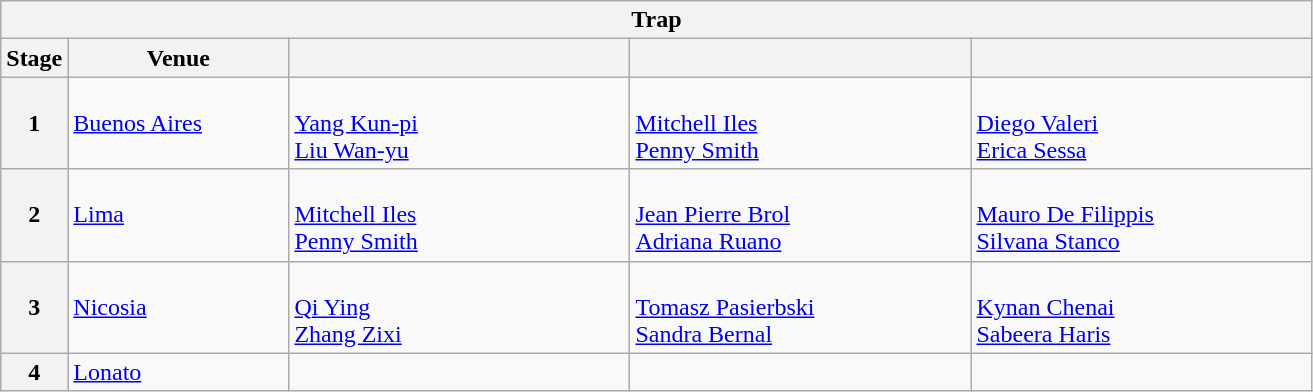<table class="wikitable">
<tr>
<th colspan="5">Trap</th>
</tr>
<tr>
<th>Stage</th>
<th width=140>Venue</th>
<th width=220></th>
<th width=220></th>
<th width=220></th>
</tr>
<tr>
<th>1</th>
<td> <a href='#'>Buenos Aires</a></td>
<td><br><a href='#'>Yang Kun-pi</a><br><a href='#'>Liu Wan-yu</a></td>
<td><br><a href='#'>Mitchell Iles</a><br><a href='#'>Penny Smith</a></td>
<td><br><a href='#'>Diego Valeri</a><br><a href='#'>Erica Sessa</a></td>
</tr>
<tr>
<th>2</th>
<td> <a href='#'>Lima</a></td>
<td><br><a href='#'>Mitchell Iles</a><br><a href='#'>Penny Smith</a></td>
<td><br><a href='#'>Jean Pierre Brol</a><br><a href='#'>Adriana Ruano</a></td>
<td><br><a href='#'>Mauro De Filippis</a><br><a href='#'>Silvana Stanco</a></td>
</tr>
<tr>
<th>3</th>
<td> <a href='#'>Nicosia</a></td>
<td><br><a href='#'>Qi Ying</a><br><a href='#'>Zhang Zixi</a></td>
<td><br><a href='#'>Tomasz Pasierbski</a><br><a href='#'>Sandra Bernal</a></td>
<td><br><a href='#'>Kynan Chenai</a><br><a href='#'>Sabeera Haris</a></td>
</tr>
<tr>
<th>4</th>
<td> <a href='#'>Lonato</a></td>
<td></td>
<td></td>
<td></td>
</tr>
</table>
